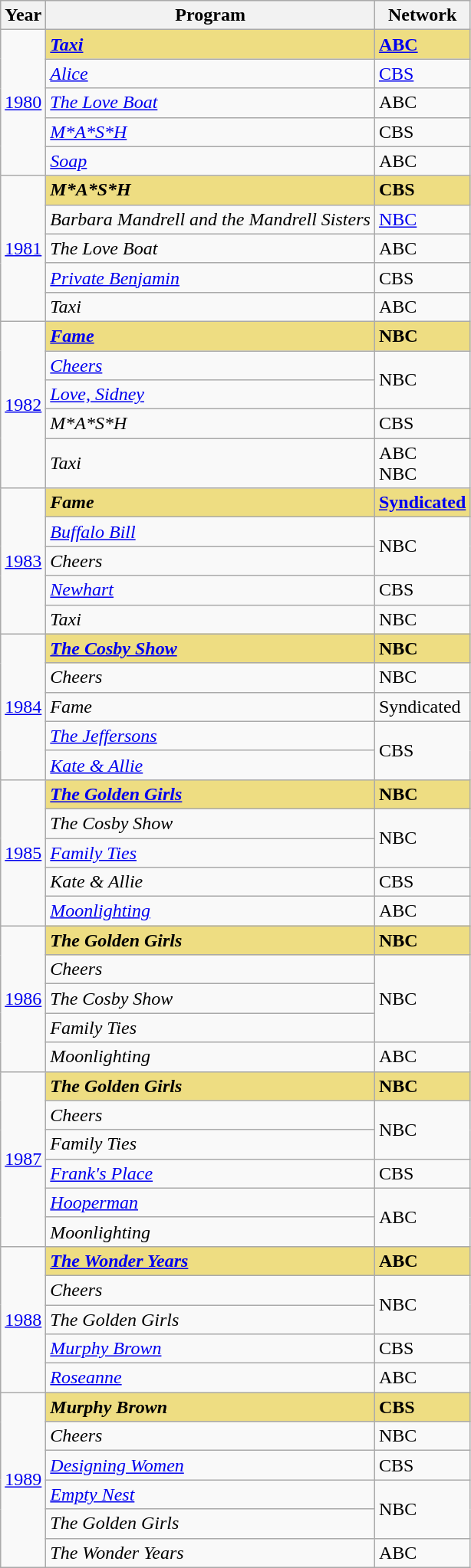<table class="wikitable">
<tr>
<th>Year</th>
<th>Program</th>
<th>Network</th>
</tr>
<tr>
<td rowspan="5" style="text-align:center"><a href='#'>1980</a></td>
<td style="background:#EEDD82;"><strong><em><a href='#'>Taxi</a></em></strong></td>
<td style="background:#EEDD82;"><strong><a href='#'>ABC</a></strong></td>
</tr>
<tr>
<td><em><a href='#'>Alice</a></em></td>
<td><a href='#'>CBS</a></td>
</tr>
<tr>
<td><em><a href='#'>The Love Boat</a></em></td>
<td>ABC</td>
</tr>
<tr>
<td><em><a href='#'>M*A*S*H</a></em></td>
<td>CBS</td>
</tr>
<tr>
<td><em><a href='#'>Soap</a></em></td>
<td>ABC</td>
</tr>
<tr>
<td rowspan="5" style="text-align:center"><a href='#'>1981</a></td>
<td style="background:#EEDD82;"><strong><em>M*A*S*H</em></strong></td>
<td style="background:#EEDD82;"><strong>CBS</strong></td>
</tr>
<tr>
<td><em>Barbara Mandrell and the Mandrell Sisters</em></td>
<td><a href='#'>NBC</a></td>
</tr>
<tr>
<td><em>The Love Boat</em></td>
<td>ABC</td>
</tr>
<tr>
<td><em><a href='#'>Private Benjamin</a></em></td>
<td>CBS</td>
</tr>
<tr>
<td><em>Taxi</em></td>
<td>ABC</td>
</tr>
<tr>
<td rowspan="5" style="text-align:center"><a href='#'>1982</a></td>
<td style="background:#EEDD82;"><strong><em><a href='#'>Fame</a></em></strong></td>
<td style="background:#EEDD82;"><strong>NBC</strong></td>
</tr>
<tr>
<td><em><a href='#'>Cheers</a></em></td>
<td rowspan="2">NBC</td>
</tr>
<tr>
<td><em><a href='#'>Love, Sidney</a></em></td>
</tr>
<tr>
<td><em>M*A*S*H</em></td>
<td>CBS</td>
</tr>
<tr>
<td><em>Taxi</em></td>
<td>ABC<br>NBC</td>
</tr>
<tr>
<td rowspan="5" style="text-align:center"><a href='#'>1983</a></td>
<td style="background:#EEDD82;"><strong><em>Fame</em></strong></td>
<td style="background:#EEDD82;"><strong><a href='#'>Syndicated</a></strong></td>
</tr>
<tr>
<td><em><a href='#'>Buffalo Bill</a></em></td>
<td rowspan="2">NBC</td>
</tr>
<tr>
<td><em>Cheers</em></td>
</tr>
<tr>
<td><em><a href='#'>Newhart</a></em></td>
<td>CBS</td>
</tr>
<tr>
<td><em>Taxi</em></td>
<td>NBC</td>
</tr>
<tr>
<td rowspan="5" style="text-align:center"><a href='#'>1984</a></td>
<td style="background:#EEDD82;"><strong><em><a href='#'>The Cosby Show</a></em></strong></td>
<td style="background:#EEDD82;"><strong>NBC</strong></td>
</tr>
<tr>
<td><em>Cheers</em></td>
<td>NBC</td>
</tr>
<tr>
<td><em>Fame</em></td>
<td>Syndicated</td>
</tr>
<tr>
<td><em><a href='#'>The Jeffersons</a></em></td>
<td rowspan="2">CBS</td>
</tr>
<tr>
<td><em><a href='#'>Kate & Allie</a></em></td>
</tr>
<tr>
<td rowspan="5" style="text-align:center"><a href='#'>1985</a></td>
<td style="background:#EEDD82;"><strong><em><a href='#'>The Golden Girls</a></em></strong></td>
<td style="background:#EEDD82;"><strong>NBC</strong></td>
</tr>
<tr>
<td><em>The Cosby Show</em></td>
<td rowspan="2">NBC</td>
</tr>
<tr>
<td><em><a href='#'>Family Ties</a></em></td>
</tr>
<tr>
<td><em>Kate & Allie</em></td>
<td>CBS</td>
</tr>
<tr>
<td><em><a href='#'>Moonlighting</a></em></td>
<td>ABC</td>
</tr>
<tr>
<td rowspan="5" style="text-align:center"><a href='#'>1986</a></td>
<td style="background:#EEDD82;"><strong><em>The Golden Girls</em></strong></td>
<td style="background:#EEDD82;"><strong>NBC</strong></td>
</tr>
<tr>
<td><em>Cheers</em></td>
<td rowspan="3">NBC</td>
</tr>
<tr>
<td><em>The Cosby Show</em></td>
</tr>
<tr>
<td><em>Family Ties</em></td>
</tr>
<tr>
<td><em>Moonlighting</em></td>
<td>ABC</td>
</tr>
<tr>
<td rowspan="6" style="text-align:center"><a href='#'>1987</a></td>
<td style="background:#EEDD82;"><strong><em>The Golden Girls</em></strong></td>
<td style="background:#EEDD82;"><strong>NBC</strong></td>
</tr>
<tr>
<td><em>Cheers</em></td>
<td rowspan="2">NBC</td>
</tr>
<tr>
<td><em>Family Ties</em></td>
</tr>
<tr>
<td><em><a href='#'>Frank's Place</a></em></td>
<td>CBS</td>
</tr>
<tr>
<td><em><a href='#'>Hooperman</a></em></td>
<td rowspan="2">ABC</td>
</tr>
<tr>
<td><em>Moonlighting</em></td>
</tr>
<tr>
<td rowspan="5" style="text-align:center"><a href='#'>1988</a></td>
<td style="background:#EEDD82;"><strong><em><a href='#'>The Wonder Years</a></em></strong></td>
<td style="background:#EEDD82;"><strong>ABC</strong></td>
</tr>
<tr>
<td><em>Cheers</em></td>
<td rowspan="2">NBC</td>
</tr>
<tr>
<td><em>The Golden Girls</em></td>
</tr>
<tr>
<td><em><a href='#'>Murphy Brown</a></em></td>
<td>CBS</td>
</tr>
<tr>
<td><em><a href='#'>Roseanne</a></em></td>
<td>ABC</td>
</tr>
<tr>
<td rowspan="6" style="text-align:center"><a href='#'>1989</a></td>
<td style="background:#EEDD82;"><strong><em>Murphy Brown</em></strong></td>
<td style="background:#EEDD82;"><strong>CBS</strong></td>
</tr>
<tr>
<td><em>Cheers</em></td>
<td>NBC</td>
</tr>
<tr>
<td><em><a href='#'>Designing Women</a></em></td>
<td>CBS</td>
</tr>
<tr>
<td><em><a href='#'>Empty Nest</a></em></td>
<td rowspan="2">NBC</td>
</tr>
<tr>
<td><em>The Golden Girls</em></td>
</tr>
<tr>
<td><em>The Wonder Years</em></td>
<td>ABC</td>
</tr>
</table>
